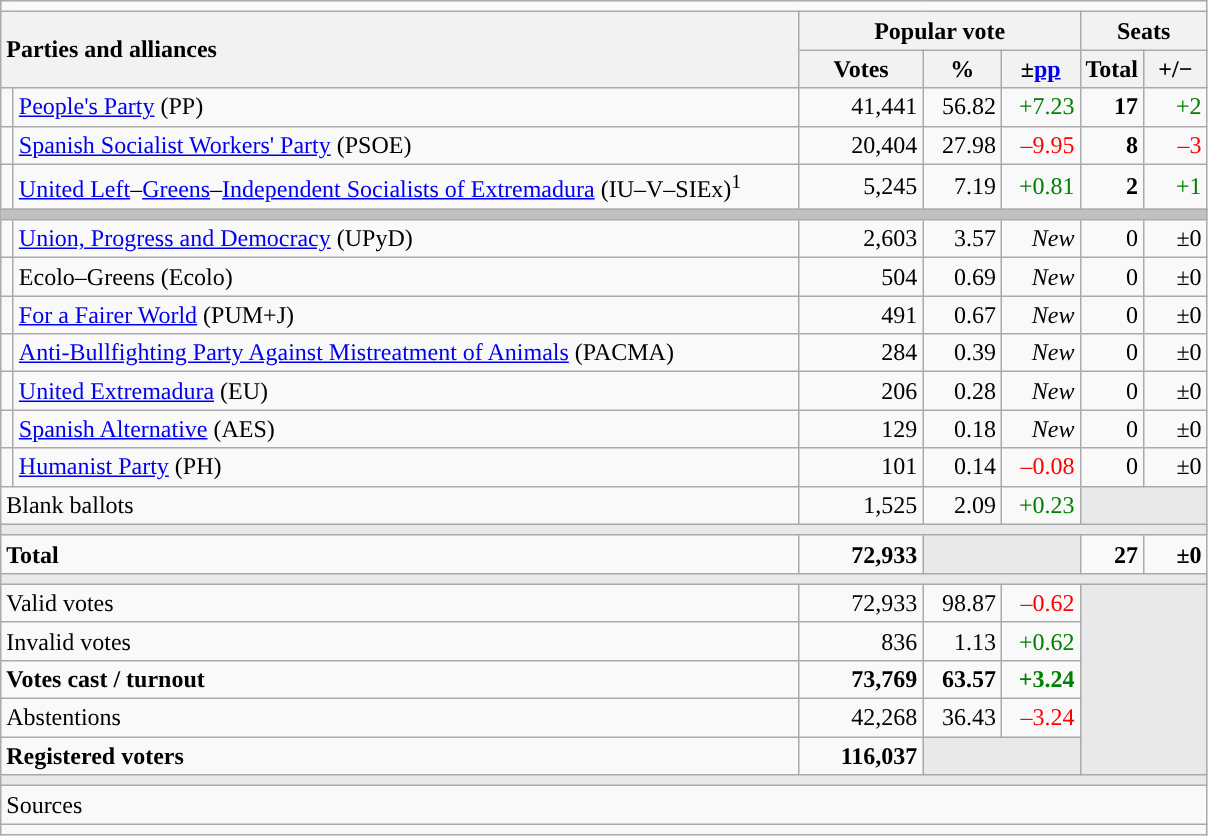<table class="wikitable" style="text-align:right;">
<tr>
<td colspan="7"></td>
</tr>
<tr>
<th style="text-align:left;" rowspan="2" colspan="2" width="525">Parties and alliances</th>
<th colspan="3">Popular vote</th>
<th colspan="2">Seats</th>
</tr>
<tr>
<th width="75">Votes</th>
<th width="45">%</th>
<th width="45">±<a href='#'>pp</a></th>
<th width="35">Total</th>
<th width="35">+/−</th>
</tr>
<tr>
<td width="1" style="color:inherit;background:"></td>
<td align="left"><a href='#'>People's Party</a> (PP)</td>
<td>41,441</td>
<td>56.82</td>
<td style="color:green;">+7.23</td>
<td><strong>17</strong></td>
<td style="color:green;">+2</td>
</tr>
<tr>
<td style="color:inherit;background:"></td>
<td align="left"><a href='#'>Spanish Socialist Workers' Party</a> (PSOE)</td>
<td>20,404</td>
<td>27.98</td>
<td style="color:red;">–9.95</td>
<td><strong>8</strong></td>
<td style="color:red;">–3</td>
</tr>
<tr>
<td style="color:inherit;background:"></td>
<td align="left"><a href='#'>United Left</a>–<a href='#'>Greens</a>–<a href='#'>Independent Socialists of Extremadura</a> (IU–V–SIEx)<sup>1</sup></td>
<td>5,245</td>
<td>7.19</td>
<td style="color:green;">+0.81</td>
<td><strong>2</strong></td>
<td style="color:green;">+1</td>
</tr>
<tr>
<td colspan="7" bgcolor="#C0C0C0"></td>
</tr>
<tr>
<td style="color:inherit;background:"></td>
<td align="left"><a href='#'>Union, Progress and Democracy</a> (UPyD)</td>
<td>2,603</td>
<td>3.57</td>
<td><em>New</em></td>
<td>0</td>
<td>±0</td>
</tr>
<tr>
<td style="color:inherit;background:"></td>
<td align="left">Ecolo–Greens (Ecolo)</td>
<td>504</td>
<td>0.69</td>
<td><em>New</em></td>
<td>0</td>
<td>±0</td>
</tr>
<tr>
<td style="color:inherit;background:"></td>
<td align="left"><a href='#'>For a Fairer World</a> (PUM+J)</td>
<td>491</td>
<td>0.67</td>
<td><em>New</em></td>
<td>0</td>
<td>±0</td>
</tr>
<tr>
<td style="color:inherit;background:"></td>
<td align="left"><a href='#'>Anti-Bullfighting Party Against Mistreatment of Animals</a> (PACMA)</td>
<td>284</td>
<td>0.39</td>
<td><em>New</em></td>
<td>0</td>
<td>±0</td>
</tr>
<tr>
<td style="color:inherit;background:"></td>
<td align="left"><a href='#'>United Extremadura</a> (EU)</td>
<td>206</td>
<td>0.28</td>
<td><em>New</em></td>
<td>0</td>
<td>±0</td>
</tr>
<tr>
<td style="color:inherit;background:"></td>
<td align="left"><a href='#'>Spanish Alternative</a> (AES)</td>
<td>129</td>
<td>0.18</td>
<td><em>New</em></td>
<td>0</td>
<td>±0</td>
</tr>
<tr>
<td style="color:inherit;background:"></td>
<td align="left"><a href='#'>Humanist Party</a> (PH)</td>
<td>101</td>
<td>0.14</td>
<td style="color:red;">–0.08</td>
<td>0</td>
<td>±0</td>
</tr>
<tr>
<td align="left" colspan="2">Blank ballots</td>
<td>1,525</td>
<td>2.09</td>
<td style="color:green;">+0.23</td>
<td bgcolor="#E9E9E9" colspan="2"></td>
</tr>
<tr>
<td colspan="7" bgcolor="#E9E9E9"></td>
</tr>
<tr style="font-weight:bold;">
<td align="left" colspan="2">Total</td>
<td>72,933</td>
<td bgcolor="#E9E9E9" colspan="2"></td>
<td>27</td>
<td>±0</td>
</tr>
<tr>
<td colspan="7" bgcolor="#E9E9E9"></td>
</tr>
<tr>
<td align="left" colspan="2">Valid votes</td>
<td>72,933</td>
<td>98.87</td>
<td style="color:red;">–0.62</td>
<td bgcolor="#E9E9E9" colspan="2" rowspan="5"></td>
</tr>
<tr>
<td align="left" colspan="2">Invalid votes</td>
<td>836</td>
<td>1.13</td>
<td style="color:green;">+0.62</td>
</tr>
<tr style="font-weight:bold;">
<td align="left" colspan="2">Votes cast / turnout</td>
<td>73,769</td>
<td>63.57</td>
<td style="color:green;">+3.24</td>
</tr>
<tr>
<td align="left" colspan="2">Abstentions</td>
<td>42,268</td>
<td>36.43</td>
<td style="color:red;">–3.24</td>
</tr>
<tr style="font-weight:bold;">
<td align="left" colspan="2">Registered voters</td>
<td>116,037</td>
<td bgcolor="#E9E9E9" colspan="2"></td>
</tr>
<tr>
<td colspan="7" bgcolor="#E9E9E9"></td>
</tr>
<tr>
<td align="left" colspan="7">Sources</td>
</tr>
<tr>
<td colspan="7" style="text-align:left; max-width:790px;"></td>
</tr>
</table>
